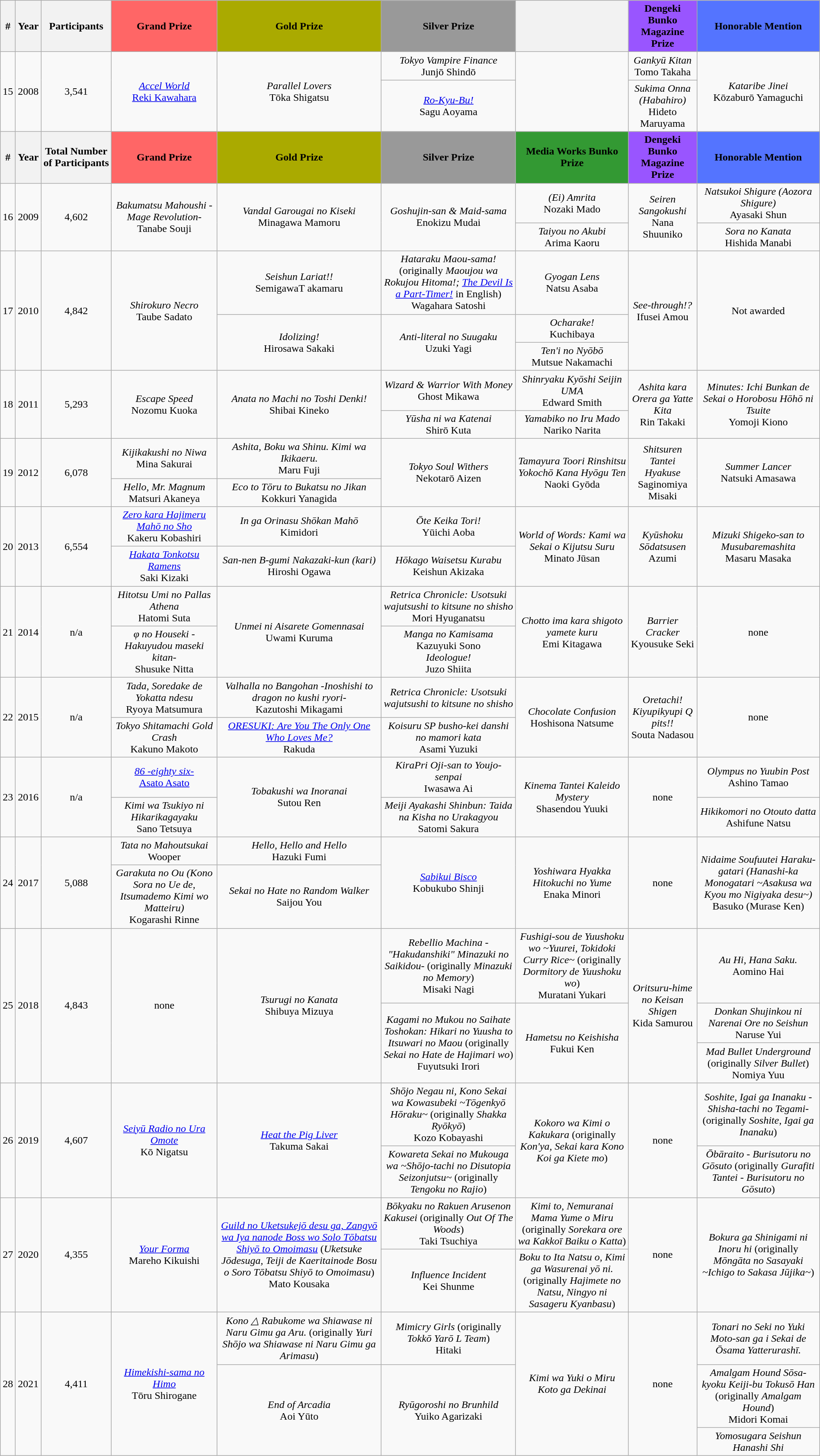<table class="wikitable" border="1" width="100%" style="text-align:center;">
<tr>
<th>#</th>
<th>Year</th>
<th>Participants</th>
<th style="background-color:#FF6666">Grand Prize</th>
<th style="background-color:#aaaa00">Gold Prize</th>
<th style="background-color:#999999">Silver Prize</th>
<th> </th>
<th style="background-color:#9955ff">Dengeki Bunko Magazine Prize</th>
<th style="background-color:#5474ff">Honorable Mention</th>
</tr>
<tr>
<td rowspan="2">15</td>
<td rowspan="2">2008</td>
<td rowspan="2">3,541</td>
<td rowspan="2"><em><a href='#'>Accel World</a></em><br><a href='#'>Reki Kawahara</a></td>
<td rowspan="2"><em>Parallel Lovers</em><br>Tōka Shigatsu</td>
<td><em>Tokyo Vampire Finance</em><br>Junjō Shindō</td>
<td rowspan="2"> </td>
<td><em>Gankyū Kitan</em><br>Tomo Takaha</td>
<td rowspan="2"><em>Kataribe Jinei</em><br>Kōzaburō Yamaguchi</td>
</tr>
<tr>
<td><em><a href='#'>Ro-Kyu-Bu!</a></em><br>Sagu Aoyama</td>
<td><em>Sukima Onna (Habahiro)</em><br>Hideto Maruyama</td>
</tr>
<tr>
<th>#</th>
<th>Year</th>
<th>Total Number of Participants</th>
<th style="background-color:#FF6666">Grand Prize</th>
<th style="background-color:#aaaa00">Gold Prize</th>
<th style="background-color:#999999" width="200">Silver Prize</th>
<th style="background-color:#339933">Media Works Bunko Prize</th>
<th style="background-color:#9955ff">Dengeki Bunko Magazine Prize</th>
<th width="15%" style="background-color:#5474ff">Honorable Mention</th>
</tr>
<tr>
<td rowspan="2">16</td>
<td rowspan="2">2009</td>
<td rowspan="2">4,602</td>
<td rowspan="2"><em>Bakumatsu Mahoushi -Mage Revolution-</em><br>Tanabe Souji</td>
<td rowspan="2"><em>Vandal Garougai no Kiseki</em><br>Minagawa Mamoru</td>
<td rowspan="2"><em>Goshujin-san & Maid-sama</em><br>Enokizu Mudai</td>
<td><em>(Ei) Amrita</em><br>Nozaki Mado</td>
<td rowspan="2"><em>Seiren Sangokushi</em><br>Nana Shuuniko</td>
<td><em>Natsukoi Shigure (Aozora Shigure)</em><br>Ayasaki Shun</td>
</tr>
<tr>
<td><em>Taiyou no Akubi</em><br>Arima Kaoru</td>
<td><em>Sora no Kanata</em><br>Hishida Manabi</td>
</tr>
<tr>
<td rowspan="3">17</td>
<td rowspan="3">2010</td>
<td rowspan="3">4,842</td>
<td rowspan="3"><em>Shirokuro Necro</em><br>Taube Sadato</td>
<td><em>Seishun Lariat!!</em><br>SemigawaT akamaru</td>
<td><em>Hataraku Maou-sama!</em> (originally <em>Maoujou wa Rokujou Hitoma!; <a href='#'>The Devil Is a Part-Timer!</a></em> in English)<br>Wagahara Satoshi</td>
<td><em>Gyogan Lens</em><br>Natsu Asaba</td>
<td rowspan="3"><em>See-through!?</em><br>Ifusei Amou</td>
<td rowspan="3">Not awarded</td>
</tr>
<tr>
<td rowspan="2"><em>Idolizing!</em><br>Hirosawa Sakaki</td>
<td rowspan="2"><em>Anti-literal no Suugaku</em><br>Uzuki Yagi</td>
<td><em>Ocharake!</em><br>Kuchibaya</td>
</tr>
<tr>
<td><em>Ten'i no Nyōbō</em><br>Mutsue Nakamachi</td>
</tr>
<tr>
<td rowspan="2">18</td>
<td rowspan="2">2011</td>
<td rowspan="2">5,293</td>
<td rowspan="2"><em>Escape Speed</em><br>Nozomu Kuoka</td>
<td rowspan="2"><em>Anata no Machi no Toshi Denki!</em><br>Shibai Kineko</td>
<td><em>Wizard & Warrior With Money</em><br>Ghost Mikawa</td>
<td><em>Shinryaku Kyōshi Seijin UMA</em><br>Edward Smith</td>
<td rowspan="2"><em>Ashita kara Orera ga Yatte Kita</em><br>Rin Takaki</td>
<td rowspan="2"><em>Minutes: Ichi Bunkan de Sekai o Horobosu Hōhō ni Tsuite</em><br>Yomoji Kiono</td>
</tr>
<tr>
<td><em>Yūsha ni wa Katenai</em><br>Shirō Kuta</td>
<td><em>Yamabiko no Iru Mado</em><br>Nariko Narita</td>
</tr>
<tr>
<td rowspan="2">19</td>
<td rowspan="2">2012</td>
<td rowspan="2">6,078</td>
<td><em>Kijikakushi no Niwa</em><br>Mina Sakurai</td>
<td><em>Ashita, Boku wa Shinu. Kimi wa Ikikaeru.</em><br>Maru Fuji</td>
<td rowspan="2"><em>Tokyo Soul Withers</em><br>Nekotarō Aizen</td>
<td rowspan="2"><em>Tamayura Toori Rinshitsu Yokochō Kana Hyōgu Ten</em><br>Naoki Gyōda</td>
<td rowspan="2"><em>Shitsuren Tantei Hyakuse</em><br>Saginomiya Misaki</td>
<td rowspan="2"><em>Summer Lancer</em><br>Natsuki Amasawa</td>
</tr>
<tr>
<td><em>Hello, Mr. Magnum</em><br>Matsuri Akaneya</td>
<td><em>Eco to Tōru to Bukatsu no Jikan</em><br>Kokkuri Yanagida</td>
</tr>
<tr>
<td rowspan="2">20</td>
<td rowspan="2">2013</td>
<td rowspan="2">6,554</td>
<td><em><a href='#'>Zero kara Hajimeru Mahō no Sho</a></em><br>Kakeru Kobashiri</td>
<td><em>In ga Orinasu Shōkan Mahō</em><br>Kimidori</td>
<td><em>Ōte Keika Tori!</em><br>Yūichi Aoba</td>
<td rowspan="2"><em>World of Words: Kami wa Sekai o Kijutsu Suru</em><br>Minato Jūsan</td>
<td rowspan="2"><em>Kyūshoku Sōdatsusen</em><br>Azumi</td>
<td rowspan="2"><em>Mizuki Shigeko-san to Musubaremashita</em><br>Masaru Masaka</td>
</tr>
<tr>
<td><em><a href='#'>Hakata Tonkotsu Ramens</a></em><br>Saki Kizaki</td>
<td><em>San-nen B-gumi Nakazaki-kun (kari)</em><br>Hiroshi Ogawa</td>
<td><em>Hōkago Waisetsu Kurabu</em><br>Keishun Akizaka</td>
</tr>
<tr>
<td rowspan="2">21</td>
<td rowspan="2">2014</td>
<td rowspan="2">n/a</td>
<td><em>Hitotsu Umi no Pallas Athena</em><br>Hatomi Suta</td>
<td rowspan="2"><em>Unmei ni Aisarete Gomennasai</em><br>Uwami Kuruma</td>
<td><em>Retrica Chronicle: Usotsuki wajutsushi to kitsune no shisho</em><br>Mori Hyuganatsu</td>
<td rowspan="2"><em>Chotto ima kara shigoto yamete kuru</em><br>Emi Kitagawa</td>
<td rowspan="2"><em>Barrier Cracker</em><br>Kyousuke Seki</td>
<td rowspan="2">none</td>
</tr>
<tr>
<td><em>φ no Houseki -Hakuyudou maseki kitan-</em> <br>Shusuke Nitta</td>
<td><em>Manga no Kamisama</em><br>Kazuyuki Sono <br><em>Ideologue!</em><br>Juzo Shiita</td>
</tr>
<tr>
<td rowspan="2">22</td>
<td rowspan="2">2015</td>
<td rowspan="2">n/a</td>
<td><em>Tada, Soredake de Yokatta ndesu</em><br>Ryoya Matsumura</td>
<td><em>Valhalla no Bangohan -Inoshishi to dragon no kushi ryori-</em><br>Kazutoshi Mikagami</td>
<td><em>Retrica Chronicle: Usotsuki wajutsushi to kitsune no shisho</em><br></td>
<td rowspan="2"><em>Chocolate Confusion</em><br>Hoshisona Natsume</td>
<td rowspan="2"><em>Oretachi! Kiyupikyupi Q pits!!</em><br>Souta Nadasou</td>
<td rowspan="2">none</td>
</tr>
<tr>
<td><em>Tokyo Shitamachi Gold Crash</em> <br>Kakuno Makoto</td>
<td><em><a href='#'>ORESUKI: Are You The Only One Who Loves Me?</a></em><br>Rakuda</td>
<td><em>Koisuru SP busho-kei danshi no mamori kata</em><br>Asami Yuzuki</td>
</tr>
<tr>
<td rowspan="2">23</td>
<td rowspan="2">2016</td>
<td rowspan="2">n/a</td>
<td><em><a href='#'>86 -eighty six-</a></em><br><a href='#'>Asato Asato</a></td>
<td rowspan="2"><em>Tobakushi wa Inoranai</em><br>Sutou Ren</td>
<td><em>KiraPri Oji-san to Youjo-senpai</em><br>Iwasawa Ai</td>
<td rowspan="2"><em>Kinema Tantei Kaleido Mystery</em><br>Shasendou Yuuki</td>
<td rowspan="2">none</td>
<td><em>Olympus no Yuubin Post</em><br>Ashino Tamao</td>
</tr>
<tr>
<td><em>Kimi wa Tsukiyo ni Hikarikagayaku</em> <br>Sano Tetsuya</td>
<td><em>Meiji Ayakashi Shinbun: Taida na Kisha no Urakagyou</em><br>Satomi Sakura</td>
<td><em>Hikikomori no Otouto datta</em><br>Ashifune Natsu</td>
</tr>
<tr>
<td rowspan="2">24</td>
<td rowspan="2">2017</td>
<td rowspan="2">5,088</td>
<td><em>Tata no Mahoutsukai</em><br>Wooper</td>
<td><em>Hello, Hello and Hello</em><br>Hazuki Fumi</td>
<td rowspan="2"><em><a href='#'>Sabikui Bisco</a></em><br>Kobukubo Shinji</td>
<td rowspan="2"><em>Yoshiwara Hyakka Hitokuchi no Yume</em><br>Enaka Minori</td>
<td rowspan="2">none</td>
<td rowspan="2"><em>Nidaime Soufuutei Haraku-gatari (Hanashi-ka Monogatari ~Asakusa wa Kyou mo Nigiyaka desu~)</em><br>Basuko (Murase Ken)</td>
</tr>
<tr>
<td><em>Garakuta no Ou (Kono Sora no Ue de, Itsumademo Kimi wo Matteiru)</em> <br>Kogarashi Rinne</td>
<td><em>Sekai no Hate no Random Walker</em><br>Saijou You</td>
</tr>
<tr>
<td rowspan="3">25</td>
<td rowspan="3">2018</td>
<td rowspan="3">4,843</td>
<td rowspan="3">none</td>
<td rowspan="3"><em>Tsurugi no Kanata</em><br>Shibuya Mizuya</td>
<td><em>Rebellio Machina -"Hakudanshiki" Minazuki no Saikidou-</em> (originally <em>Minazuki no Memory</em>)<br>Misaki Nagi</td>
<td><em>Fushigi-sou de Yuushoku wo ~Yuurei, Tokidoki Curry Rice~</em> (originally <em>Dormitory de Yuushoku wo</em>)<br>Muratani Yukari</td>
<td rowspan="3"><em>Oritsuru-hime no Keisan Shigen</em><br>Kida Samurou</td>
<td><em>Au Hi, Hana Saku.</em><br>Aomino Hai</td>
</tr>
<tr>
<td rowspan="2"><em>Kagami no Mukou no Saihate Toshokan: Hikari no Yuusha to Itsuwari no Maou</em> (originally <em>Sekai no Hate de Hajimari wo</em>)<br>Fuyutsuki Irori</td>
<td rowspan="2"><em>Hametsu no Keishisha</em><br>Fukui Ken</td>
<td><em>Donkan Shujinkou ni Narenai Ore no Seishun</em><br>Naruse Yui</td>
</tr>
<tr>
<td><em>Mad Bullet Underground</em> (originally <em>Silver Bullet</em>)<br>Nomiya Yuu</td>
</tr>
<tr>
<td rowspan="2">26</td>
<td rowspan="2">2019</td>
<td rowspan="2">4,607</td>
<td rowspan="2"><em><a href='#'>Seiyū Radio no Ura Omote</a></em><br>Kō Nigatsu</td>
<td rowspan="2"><em><a href='#'>Heat the Pig Liver</a></em><br>Takuma Sakai</td>
<td><em>Shōjo Negau ni, Kono Sekai wa Kowasubeki ~Tōgenkyō Hōraku~</em> (originally <em>Shakka Ryōkyō</em>)<br>Kozo Kobayashi</td>
<td rowspan="2"><em>Kokoro wa Kimi o Kakukara</em> (originally <em>Kon'ya, Sekai kara Kono Koi ga Kiete mo</em>)<br></td>
<td rowspan="2">none</td>
<td><em>Soshite, Igai ga Inanaku -Shisha-tachi no Tegami-</em> (originally <em>Soshite, Igai ga Inanaku</em>)</td>
</tr>
<tr>
<td><em>Kowareta Sekai no Mukouga wa ~Shōjo-tachi no Disutopia Seizonjutsu~</em>  (originally <em>Tengoku no Rajio</em>)<br></td>
<td><em>Ōbāraito - Burisutoru no Gōsuto</em> (originally <em>Gurafiti Tantei - Burisutoru no Gōsuto</em>)</td>
</tr>
<tr>
<td rowspan="2">27</td>
<td rowspan="2">2020</td>
<td rowspan="2">4,355</td>
<td rowspan="2"><em><a href='#'>Your Forma</a></em><br>Mareho Kikuishi</td>
<td rowspan="2"><em><a href='#'>Guild no Uketsukejō desu ga, Zangyō wa Iya nanode Boss wo Solo Tōbatsu Shiyō to Omoimasu</a></em> (<em>Uketsuke Jōdesuga, Teiji de Kaeritainode Bosu o Soro Tōbatsu Shiyō to Omoimasu</em>)<br>Mato Kousaka</td>
<td><em>Bōkyaku no Rakuen Arusenon Kakusei</em> (originally <em>Out Of The Woods</em>)<br>Taki Tsuchiya</td>
<td><em>Kimi to, Nemuranai Mama Yume o Miru</em> (originally <em>Sorekara ore wa Kakkoī Baiku o Katta</em>)<br></td>
<td rowspan="2">none</td>
<td rowspan="2"><em>Bokura ga Shinigami ni Inoru hi</em> (originally <em>Mōngāta no Sasayaki ~Ichigo to Sakasa Jūjika~</em>)<br></td>
</tr>
<tr>
<td><em>Influence Incident</em><br>Kei Shunme</td>
<td><em>Boku to Ita Natsu o, Kimi ga Wasurenai yō ni.</em> (originally <em>Hajimete no Natsu, Ningyo ni Sasageru Kyanbasu</em>)<br></td>
</tr>
<tr>
<td rowspan="3">28</td>
<td rowspan="3">2021</td>
<td rowspan="3">4,411</td>
<td rowspan="3"><em><a href='#'>Himekishi-sama no Himo</a></em><br>Tōru Shirogane</td>
<td><em>Kono △ Rabukome wa Shiawase ni Naru Gimu ga Aru.</em> (originally <em>Yuri Shōjo wa Shiawase ni Naru Gimu ga Arimasu</em>)<br></td>
<td><em>Mimicry Girls</em> (originally <em>Tokkō Yarō L Team</em>)<br>Hitaki</td>
<td rowspan="3"><em>Kimi wa Yuki o Miru Koto ga Dekinai</em></td>
<td rowspan="3">none</td>
<td><em>Tonari no Seki no Yuki Moto-san ga i Sekai de Ōsama Yatterurashī.</em><br></td>
</tr>
<tr>
<td rowspan="2"><em>End of Arcadia</em><br>Aoi Yūto</td>
<td rowspan="2"><em>Ryūgoroshi no Brunhild</em><br>Yuiko Agarizaki</td>
<td><em>Amalgam Hound Sōsa-kyoku Keiji-bu Tokusō Han</em> (originally <em>Amalgam Hound</em>)<br>Midori Komai</td>
</tr>
<tr>
<td><em>Yomosugara Seishun Hanashi Shi</em><br></td>
</tr>
</table>
